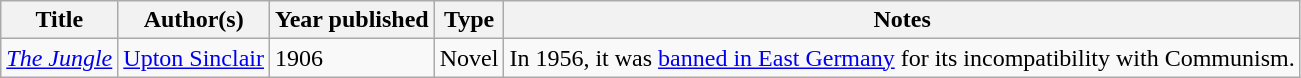<table class="wikitable sortable">
<tr>
<th>Title</th>
<th>Author(s)</th>
<th>Year published</th>
<th>Type</th>
<th class="unsortable">Notes</th>
</tr>
<tr>
<td><em><a href='#'>The Jungle</a></em></td>
<td><a href='#'>Upton Sinclair</a></td>
<td>1906</td>
<td>Novel</td>
<td>In 1956, it was <a href='#'>banned in East Germany</a> for its incompatibility with Communism.</td>
</tr>
</table>
